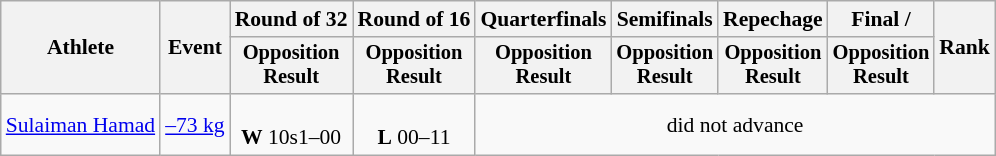<table class=wikitable style=font-size:90%;text-align:center>
<tr>
<th rowspan="2">Athlete</th>
<th rowspan="2">Event</th>
<th>Round of 32</th>
<th>Round of 16</th>
<th>Quarterfinals</th>
<th>Semifinals</th>
<th>Repechage</th>
<th>Final / </th>
<th rowspan=2>Rank</th>
</tr>
<tr style="font-size:95%">
<th>Opposition<br>Result</th>
<th>Opposition<br>Result</th>
<th>Opposition<br>Result</th>
<th>Opposition<br>Result</th>
<th>Opposition<br>Result</th>
<th>Opposition<br>Result</th>
</tr>
<tr>
<td align=left><a href='#'>Sulaiman Hamad</a></td>
<td align=left><a href='#'>–73 kg</a></td>
<td><br><strong>W</strong> 10s1–00</td>
<td><br><strong>L</strong> 00–11</td>
<td colspan=5>did not advance</td>
</tr>
</table>
